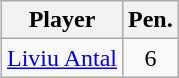<table class="wikitable" style="text-align:left;margin-left:1em;float:right">
<tr>
<th>Player</th>
<th>Pen.</th>
</tr>
<tr>
<td> <a href='#'>Liviu Antal</a></td>
<td align=center>6</td>
</tr>
</table>
